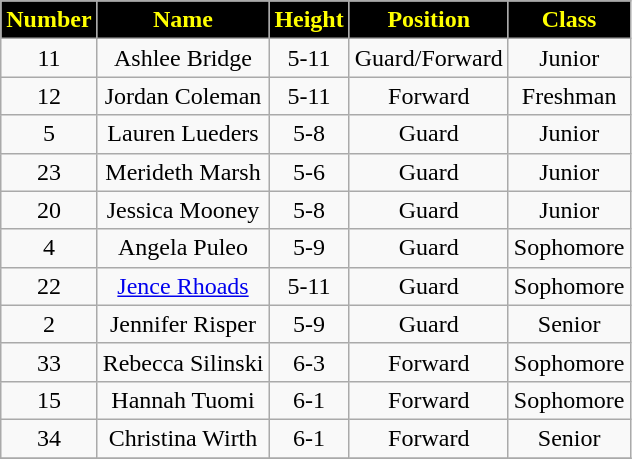<table class="wikitable" style="text-align:center">
<tr>
<th style="background:black;color:yellow;">Number</th>
<th style="background:black;color:yellow;">Name</th>
<th style="background:black;color:yellow;">Height</th>
<th style="background:black;color:yellow;">Position</th>
<th style="background:black;color:yellow;">Class</th>
</tr>
<tr>
<td>11</td>
<td>Ashlee Bridge</td>
<td>5-11</td>
<td>Guard/Forward</td>
<td>Junior</td>
</tr>
<tr>
<td>12</td>
<td>Jordan Coleman</td>
<td>5-11</td>
<td>Forward</td>
<td>Freshman</td>
</tr>
<tr>
<td>5</td>
<td>Lauren Lueders</td>
<td>5-8</td>
<td>Guard</td>
<td>Junior</td>
</tr>
<tr>
<td>23</td>
<td>Merideth Marsh</td>
<td>5-6</td>
<td>Guard</td>
<td>Junior</td>
</tr>
<tr>
<td>20</td>
<td>Jessica Mooney</td>
<td>5-8</td>
<td>Guard</td>
<td>Junior</td>
</tr>
<tr>
<td>4</td>
<td>Angela Puleo</td>
<td>5-9</td>
<td>Guard</td>
<td>Sophomore</td>
</tr>
<tr>
<td>22</td>
<td><a href='#'>Jence Rhoads</a></td>
<td>5-11</td>
<td>Guard</td>
<td>Sophomore</td>
</tr>
<tr>
<td>2</td>
<td>Jennifer Risper</td>
<td>5-9</td>
<td>Guard</td>
<td>Senior</td>
</tr>
<tr>
<td>33</td>
<td>Rebecca Silinski</td>
<td>6-3</td>
<td>Forward</td>
<td>Sophomore</td>
</tr>
<tr>
<td>15</td>
<td>Hannah Tuomi</td>
<td>6-1</td>
<td>Forward</td>
<td>Sophomore</td>
</tr>
<tr>
<td>34</td>
<td>Christina Wirth</td>
<td>6-1</td>
<td>Forward</td>
<td>Senior</td>
</tr>
<tr>
</tr>
</table>
